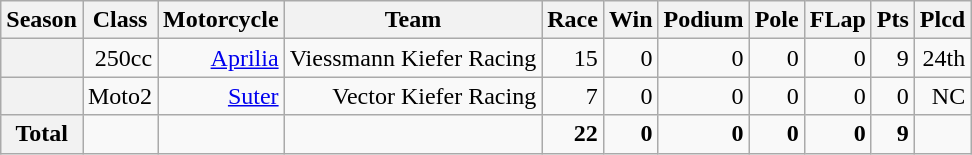<table class="wikitable" style=text-align:right>
<tr>
<th>Season</th>
<th>Class</th>
<th>Motorcycle</th>
<th>Team</th>
<th>Race</th>
<th>Win</th>
<th>Podium</th>
<th>Pole</th>
<th>FLap</th>
<th>Pts</th>
<th>Plcd</th>
</tr>
<tr>
<th></th>
<td>250cc</td>
<td><a href='#'>Aprilia</a></td>
<td>Viessmann Kiefer Racing</td>
<td>15</td>
<td>0</td>
<td>0</td>
<td>0</td>
<td>0</td>
<td>9</td>
<td>24th</td>
</tr>
<tr>
<th></th>
<td>Moto2</td>
<td><a href='#'>Suter</a></td>
<td>Vector Kiefer Racing</td>
<td>7</td>
<td>0</td>
<td>0</td>
<td>0</td>
<td>0</td>
<td>0</td>
<td>NC</td>
</tr>
<tr>
<th>Total</th>
<td></td>
<td></td>
<td></td>
<td><strong>22</strong></td>
<td><strong>0</strong></td>
<td><strong>0</strong></td>
<td><strong>0</strong></td>
<td><strong>0</strong></td>
<td><strong>9</strong></td>
<td></td>
</tr>
</table>
